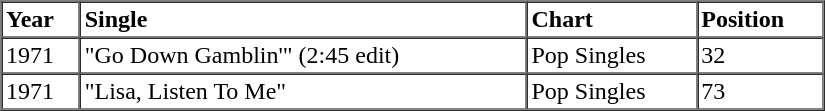<table border=1 cellspacing=0 cellpadding=2 width="550px">
<tr>
<th align="left">Year</th>
<th align="left">Single</th>
<th align="left">Chart</th>
<th align="left">Position</th>
</tr>
<tr>
<td align="left">1971</td>
<td align="left">"Go Down Gamblin'" (2:45 edit)</td>
<td align="left">Pop Singles</td>
<td align="left">32</td>
</tr>
<tr>
<td align="left">1971</td>
<td align="left">"Lisa, Listen To Me"</td>
<td align="left">Pop Singles</td>
<td align="left">73</td>
</tr>
<tr>
</tr>
</table>
